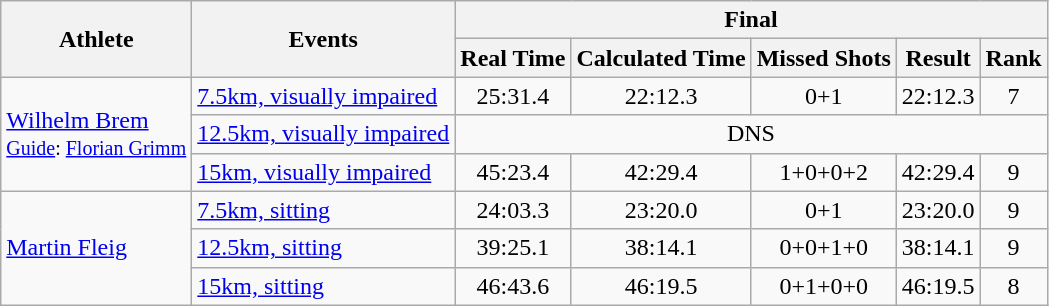<table class="wikitable" style="font-size:100%">
<tr>
<th rowspan="2">Athlete</th>
<th rowspan="2">Events</th>
<th colspan="5">Final</th>
</tr>
<tr>
<th>Real Time</th>
<th>Calculated Time</th>
<th>Missed Shots</th>
<th>Result</th>
<th>Rank</th>
</tr>
<tr>
<td rowspan=3><a href='#'>Wilhelm Brem</a><br><small><a href='#'>Guide</a>: <a href='#'>Florian Grimm</a></small></td>
<td><a href='#'>7.5km, visually impaired</a></td>
<td align="center">25:31.4</td>
<td align="center">22:12.3</td>
<td align="center">0+1</td>
<td align="center">22:12.3</td>
<td align="center">7</td>
</tr>
<tr>
<td><a href='#'>12.5km, visually impaired</a></td>
<td align="center" colspan=5>DNS</td>
</tr>
<tr>
<td><a href='#'>15km, visually impaired</a></td>
<td align="center">45:23.4</td>
<td align="center">42:29.4</td>
<td align="center">1+0+0+2</td>
<td align="center">42:29.4</td>
<td align="center">9</td>
</tr>
<tr>
<td rowspan=3><a href='#'>Martin Fleig</a></td>
<td><a href='#'>7.5km, sitting</a></td>
<td align="center">24:03.3</td>
<td align="center">23:20.0</td>
<td align="center">0+1</td>
<td align="center">23:20.0</td>
<td align="center">9</td>
</tr>
<tr>
<td><a href='#'>12.5km, sitting</a></td>
<td align="center">39:25.1</td>
<td align="center">38:14.1</td>
<td align="center">0+0+1+0</td>
<td align="center">38:14.1</td>
<td align="center">9</td>
</tr>
<tr>
<td><a href='#'>15km, sitting</a></td>
<td align="center">46:43.6</td>
<td align="center">46:19.5</td>
<td align="center">0+1+0+0</td>
<td align="center">46:19.5</td>
<td align="center">8</td>
</tr>
</table>
